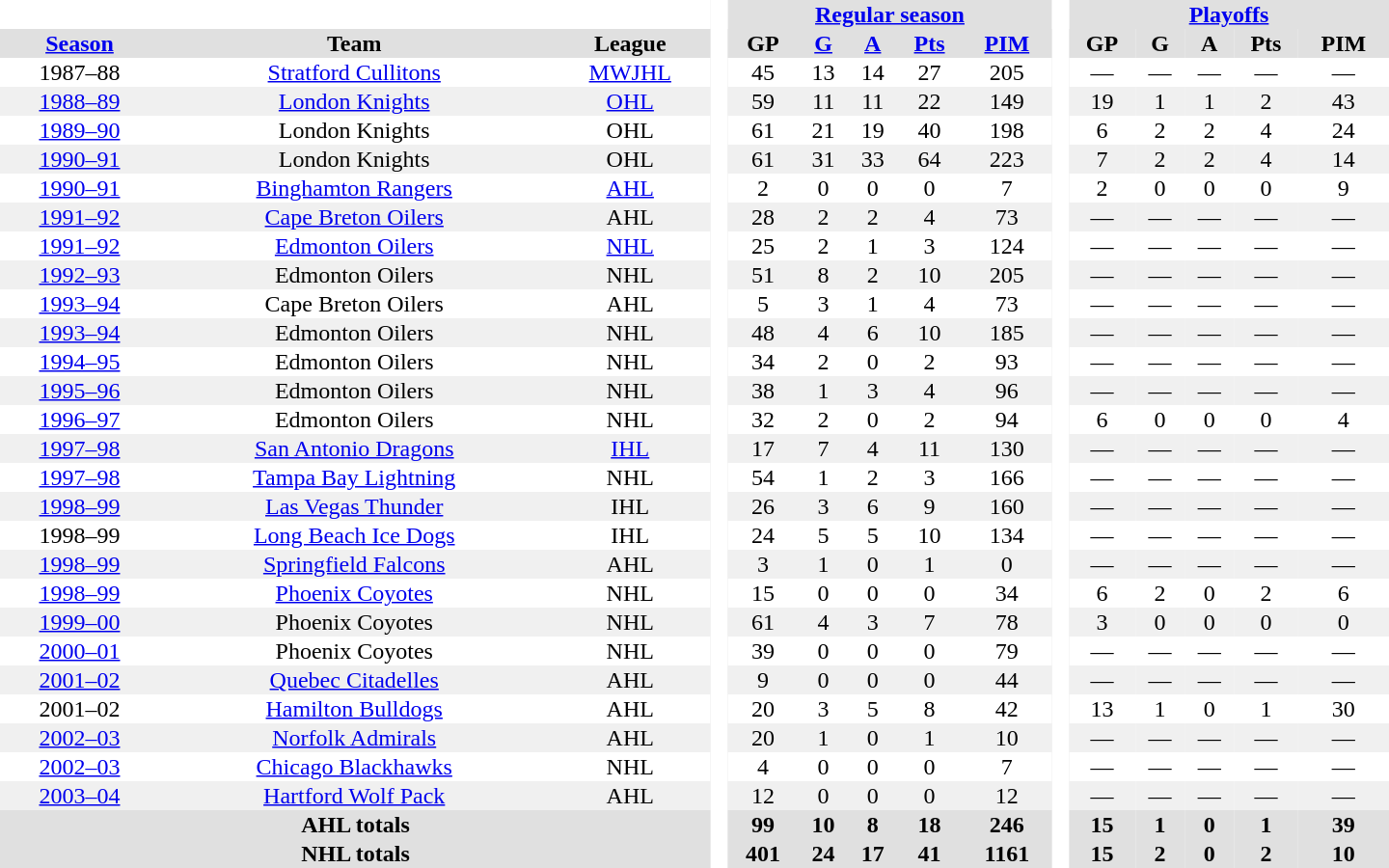<table border="0" cellpadding="1" cellspacing="0" style="text-align:center; width:60em">
<tr bgcolor="#e0e0e0">
<th colspan="3" bgcolor="#ffffff"> </th>
<th rowspan="99" bgcolor="#ffffff"> </th>
<th colspan="5"><a href='#'>Regular season</a></th>
<th rowspan="99" bgcolor="#ffffff"> </th>
<th colspan="5"><a href='#'>Playoffs</a></th>
</tr>
<tr bgcolor="#e0e0e0">
<th><a href='#'>Season</a></th>
<th>Team</th>
<th>League</th>
<th>GP</th>
<th><a href='#'>G</a></th>
<th><a href='#'>A</a></th>
<th><a href='#'>Pts</a></th>
<th><a href='#'>PIM</a></th>
<th>GP</th>
<th>G</th>
<th>A</th>
<th>Pts</th>
<th>PIM</th>
</tr>
<tr ALIGN="center">
<td>1987–88</td>
<td><a href='#'>Stratford Cullitons</a></td>
<td><a href='#'>MWJHL</a></td>
<td>45</td>
<td>13</td>
<td>14</td>
<td>27</td>
<td>205</td>
<td>—</td>
<td>—</td>
<td>—</td>
<td>—</td>
<td>—</td>
</tr>
<tr ALIGN="center" bgcolor="#f0f0f0">
<td><a href='#'>1988–89</a></td>
<td><a href='#'>London Knights</a></td>
<td><a href='#'>OHL</a></td>
<td>59</td>
<td>11</td>
<td>11</td>
<td>22</td>
<td>149</td>
<td>19</td>
<td>1</td>
<td>1</td>
<td>2</td>
<td>43</td>
</tr>
<tr ALIGN="center">
<td><a href='#'>1989–90</a></td>
<td>London Knights</td>
<td>OHL</td>
<td>61</td>
<td>21</td>
<td>19</td>
<td>40</td>
<td>198</td>
<td>6</td>
<td>2</td>
<td>2</td>
<td>4</td>
<td>24</td>
</tr>
<tr ALIGN="center" bgcolor="#f0f0f0">
<td><a href='#'>1990–91</a></td>
<td>London Knights</td>
<td>OHL</td>
<td>61</td>
<td>31</td>
<td>33</td>
<td>64</td>
<td>223</td>
<td>7</td>
<td>2</td>
<td>2</td>
<td>4</td>
<td>14</td>
</tr>
<tr ALIGN="center">
<td><a href='#'>1990–91</a></td>
<td><a href='#'>Binghamton Rangers</a></td>
<td><a href='#'>AHL</a></td>
<td>2</td>
<td>0</td>
<td>0</td>
<td>0</td>
<td>7</td>
<td>2</td>
<td>0</td>
<td>0</td>
<td>0</td>
<td>9</td>
</tr>
<tr ALIGN="center" bgcolor="#f0f0f0">
<td><a href='#'>1991–92</a></td>
<td><a href='#'>Cape Breton Oilers</a></td>
<td>AHL</td>
<td>28</td>
<td>2</td>
<td>2</td>
<td>4</td>
<td>73</td>
<td>—</td>
<td>—</td>
<td>—</td>
<td>—</td>
<td>—</td>
</tr>
<tr ALIGN="center">
<td><a href='#'>1991–92</a></td>
<td><a href='#'>Edmonton Oilers</a></td>
<td><a href='#'>NHL</a></td>
<td>25</td>
<td>2</td>
<td>1</td>
<td>3</td>
<td>124</td>
<td>—</td>
<td>—</td>
<td>—</td>
<td>—</td>
<td>—</td>
</tr>
<tr ALIGN="center" bgcolor="#f0f0f0">
<td><a href='#'>1992–93</a></td>
<td>Edmonton Oilers</td>
<td>NHL</td>
<td>51</td>
<td>8</td>
<td>2</td>
<td>10</td>
<td>205</td>
<td>—</td>
<td>—</td>
<td>—</td>
<td>—</td>
<td>—</td>
</tr>
<tr ALIGN="center">
<td><a href='#'>1993–94</a></td>
<td>Cape Breton Oilers</td>
<td>AHL</td>
<td>5</td>
<td>3</td>
<td>1</td>
<td>4</td>
<td>73</td>
<td>—</td>
<td>—</td>
<td>—</td>
<td>—</td>
<td>—</td>
</tr>
<tr ALIGN="center" bgcolor="#f0f0f0">
<td><a href='#'>1993–94</a></td>
<td>Edmonton Oilers</td>
<td>NHL</td>
<td>48</td>
<td>4</td>
<td>6</td>
<td>10</td>
<td>185</td>
<td>—</td>
<td>—</td>
<td>—</td>
<td>—</td>
<td>—</td>
</tr>
<tr ALIGN="center">
<td><a href='#'>1994–95</a></td>
<td>Edmonton Oilers</td>
<td>NHL</td>
<td>34</td>
<td>2</td>
<td>0</td>
<td>2</td>
<td>93</td>
<td>—</td>
<td>—</td>
<td>—</td>
<td>—</td>
<td>—</td>
</tr>
<tr ALIGN="center" bgcolor="#f0f0f0">
<td><a href='#'>1995–96</a></td>
<td>Edmonton Oilers</td>
<td>NHL</td>
<td>38</td>
<td>1</td>
<td>3</td>
<td>4</td>
<td>96</td>
<td>—</td>
<td>—</td>
<td>—</td>
<td>—</td>
<td>—</td>
</tr>
<tr ALIGN="center">
<td><a href='#'>1996–97</a></td>
<td>Edmonton Oilers</td>
<td>NHL</td>
<td>32</td>
<td>2</td>
<td>0</td>
<td>2</td>
<td>94</td>
<td>6</td>
<td>0</td>
<td>0</td>
<td>0</td>
<td>4</td>
</tr>
<tr ALIGN="center" bgcolor="#f0f0f0">
<td><a href='#'>1997–98</a></td>
<td><a href='#'>San Antonio Dragons</a></td>
<td><a href='#'>IHL</a></td>
<td>17</td>
<td>7</td>
<td>4</td>
<td>11</td>
<td>130</td>
<td>—</td>
<td>—</td>
<td>—</td>
<td>—</td>
<td>—</td>
</tr>
<tr ALIGN="center">
<td><a href='#'>1997–98</a></td>
<td><a href='#'>Tampa Bay Lightning</a></td>
<td>NHL</td>
<td>54</td>
<td>1</td>
<td>2</td>
<td>3</td>
<td>166</td>
<td>—</td>
<td>—</td>
<td>—</td>
<td>—</td>
<td>—</td>
</tr>
<tr ALIGN="center" bgcolor="#f0f0f0">
<td><a href='#'>1998–99</a></td>
<td><a href='#'>Las Vegas Thunder</a></td>
<td>IHL</td>
<td>26</td>
<td>3</td>
<td>6</td>
<td>9</td>
<td>160</td>
<td>—</td>
<td>—</td>
<td>—</td>
<td>—</td>
<td>—</td>
</tr>
<tr ALIGN="center">
<td>1998–99</td>
<td><a href='#'>Long Beach Ice Dogs</a></td>
<td>IHL</td>
<td>24</td>
<td>5</td>
<td>5</td>
<td>10</td>
<td>134</td>
<td>—</td>
<td>—</td>
<td>—</td>
<td>—</td>
<td>—</td>
</tr>
<tr ALIGN="center" bgcolor="#f0f0f0">
<td><a href='#'>1998–99</a></td>
<td><a href='#'>Springfield Falcons</a></td>
<td>AHL</td>
<td>3</td>
<td>1</td>
<td>0</td>
<td>1</td>
<td>0</td>
<td>—</td>
<td>—</td>
<td>—</td>
<td>—</td>
<td>—</td>
</tr>
<tr ALIGN="center">
<td><a href='#'>1998–99</a></td>
<td><a href='#'>Phoenix Coyotes</a></td>
<td>NHL</td>
<td>15</td>
<td>0</td>
<td>0</td>
<td>0</td>
<td>34</td>
<td>6</td>
<td>2</td>
<td>0</td>
<td>2</td>
<td>6</td>
</tr>
<tr ALIGN="center" bgcolor="#f0f0f0">
<td><a href='#'>1999–00</a></td>
<td>Phoenix Coyotes</td>
<td>NHL</td>
<td>61</td>
<td>4</td>
<td>3</td>
<td>7</td>
<td>78</td>
<td>3</td>
<td>0</td>
<td>0</td>
<td>0</td>
<td>0</td>
</tr>
<tr ALIGN="center">
<td><a href='#'>2000–01</a></td>
<td>Phoenix Coyotes</td>
<td>NHL</td>
<td>39</td>
<td>0</td>
<td>0</td>
<td>0</td>
<td>79</td>
<td>—</td>
<td>—</td>
<td>—</td>
<td>—</td>
<td>—</td>
</tr>
<tr ALIGN="center" bgcolor="#f0f0f0">
<td><a href='#'>2001–02</a></td>
<td><a href='#'>Quebec Citadelles</a></td>
<td>AHL</td>
<td>9</td>
<td>0</td>
<td>0</td>
<td>0</td>
<td>44</td>
<td>—</td>
<td>—</td>
<td>—</td>
<td>—</td>
<td>—</td>
</tr>
<tr ALIGN="center">
<td>2001–02</td>
<td><a href='#'>Hamilton Bulldogs</a></td>
<td>AHL</td>
<td>20</td>
<td>3</td>
<td>5</td>
<td>8</td>
<td>42</td>
<td>13</td>
<td>1</td>
<td>0</td>
<td>1</td>
<td>30</td>
</tr>
<tr ALIGN="center" bgcolor="#f0f0f0">
<td><a href='#'>2002–03</a></td>
<td><a href='#'>Norfolk Admirals</a></td>
<td>AHL</td>
<td>20</td>
<td>1</td>
<td>0</td>
<td>1</td>
<td>10</td>
<td>—</td>
<td>—</td>
<td>—</td>
<td>—</td>
<td>—</td>
</tr>
<tr ALIGN="center">
<td><a href='#'>2002–03</a></td>
<td><a href='#'>Chicago Blackhawks</a></td>
<td>NHL</td>
<td>4</td>
<td>0</td>
<td>0</td>
<td>0</td>
<td>7</td>
<td>—</td>
<td>—</td>
<td>—</td>
<td>—</td>
<td>—</td>
</tr>
<tr ALIGN="center" bgcolor="#f0f0f0">
<td><a href='#'>2003–04</a></td>
<td><a href='#'>Hartford Wolf Pack</a></td>
<td>AHL</td>
<td>12</td>
<td>0</td>
<td>0</td>
<td>0</td>
<td>12</td>
<td>—</td>
<td>—</td>
<td>—</td>
<td>—</td>
<td>—</td>
</tr>
<tr bgcolor="#e0e0e0">
<th colspan="3">AHL totals</th>
<th>99</th>
<th>10</th>
<th>8</th>
<th>18</th>
<th>246</th>
<th>15</th>
<th>1</th>
<th>0</th>
<th>1</th>
<th>39</th>
</tr>
<tr bgcolor="#e0e0e0">
<th colspan="3">NHL totals</th>
<th>401</th>
<th>24</th>
<th>17</th>
<th>41</th>
<th>1161</th>
<th>15</th>
<th>2</th>
<th>0</th>
<th>2</th>
<th>10</th>
</tr>
</table>
